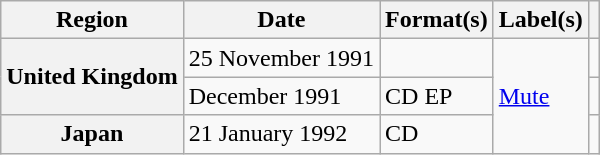<table class="wikitable plainrowheaders">
<tr>
<th scope="col">Region</th>
<th scope="col">Date</th>
<th scope="col">Format(s)</th>
<th scope="col">Label(s)</th>
<th scope="col"></th>
</tr>
<tr>
<th scope="row" rowspan="2">United Kingdom</th>
<td>25 November 1991</td>
<td></td>
<td rowspan="3"><a href='#'>Mute</a></td>
<td></td>
</tr>
<tr>
<td>December 1991</td>
<td>CD EP</td>
<td></td>
</tr>
<tr>
<th scope="row">Japan</th>
<td>21 January 1992</td>
<td>CD</td>
<td></td>
</tr>
</table>
